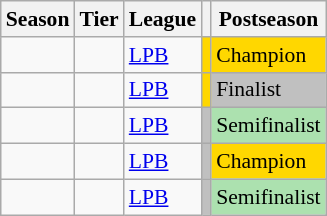<table class="wikitable" style="font-size:90%;">
<tr>
<th>Season</th>
<th>Tier</th>
<th>League</th>
<th></th>
<th>Postseason</th>
</tr>
<tr>
<td></td>
<td></td>
<td><a href='#'>LPB</a></td>
<td style="background:gold;"></td>
<td style="background:gold">Champion</td>
</tr>
<tr>
<td></td>
<td></td>
<td><a href='#'>LPB</a></td>
<td style="background:gold;"></td>
<td style="background:silver">Finalist</td>
</tr>
<tr>
<td></td>
<td></td>
<td><a href='#'>LPB</a></td>
<td style="background:silver;"></td>
<td style="background:#ACE1AF">Semifinalist</td>
</tr>
<tr>
<td></td>
<td></td>
<td><a href='#'>LPB</a></td>
<td style="background:silver;"></td>
<td style="background:gold">Champion</td>
</tr>
<tr>
<td></td>
<td></td>
<td><a href='#'>LPB</a></td>
<td style="background:silver;"></td>
<td style="background:#ACE1AF">Semifinalist</td>
</tr>
</table>
